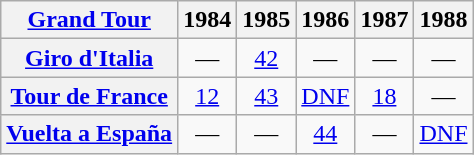<table class="wikitable plainrowheaders">
<tr>
<th scope="col"><a href='#'>Grand Tour</a></th>
<th scope="col">1984</th>
<th scope="col">1985</th>
<th scope="col">1986</th>
<th scope="col">1987</th>
<th scope="col">1988</th>
</tr>
<tr style="text-align:center;">
<th scope="row"> <a href='#'>Giro d'Italia</a></th>
<td>—</td>
<td><a href='#'>42</a></td>
<td>—</td>
<td>—</td>
<td>—</td>
</tr>
<tr style="text-align:center;">
<th scope="row"> <a href='#'>Tour de France</a></th>
<td><a href='#'>12</a></td>
<td><a href='#'>43</a></td>
<td><a href='#'>DNF</a></td>
<td><a href='#'>18</a></td>
<td>—</td>
</tr>
<tr style="text-align:center;">
<th scope="row"> <a href='#'>Vuelta a España</a></th>
<td>—</td>
<td>—</td>
<td><a href='#'>44</a></td>
<td>—</td>
<td><a href='#'>DNF</a></td>
</tr>
</table>
